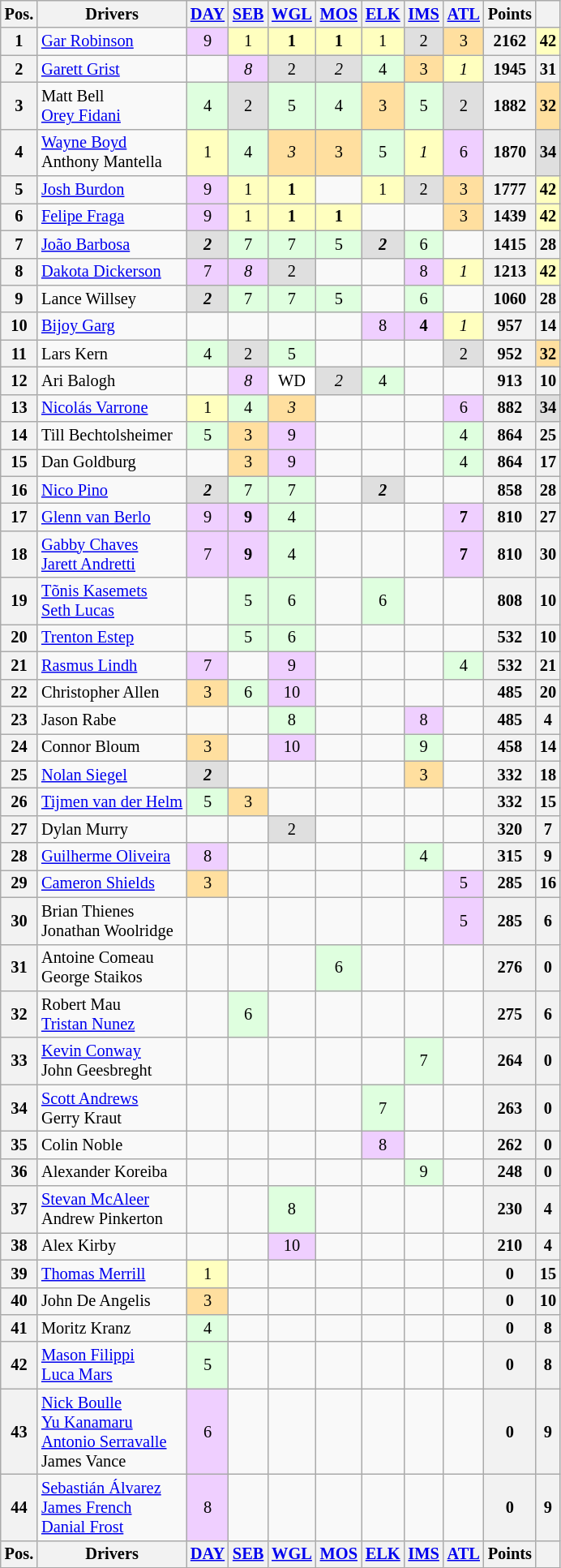<table class="wikitable" style="font-size:85%;">
<tr>
<th>Pos.</th>
<th>Drivers</th>
<th><a href='#'>DAY</a></th>
<th><a href='#'>SEB</a></th>
<th><a href='#'>WGL</a></th>
<th><a href='#'>MOS</a></th>
<th><a href='#'>ELK</a></th>
<th><a href='#'>IMS</a></th>
<th><a href='#'>ATL</a></th>
<th>Points</th>
<th></th>
</tr>
<tr>
<th>1</th>
<td> <a href='#'>Gar Robinson</a></td>
<td style="background:#efcfff;" align="center">9</td>
<td style="background:#ffffbf;" align="center">1</td>
<td style="background:#ffffbf;" align="center"><strong>1</strong></td>
<td style="background:#ffffbf;" align="center"><strong>1</strong></td>
<td style="background:#ffffbf;" align="center">1</td>
<td style="background:#dfdfdf;" align="center">2</td>
<td style="background:#ffdf9f;" align="center">3</td>
<th>2162</th>
<th style="background:#ffffbf;">42</th>
</tr>
<tr>
<th>2</th>
<td> <a href='#'>Garett Grist</a></td>
<td></td>
<td style="background:#efcfff;" align="center"><em>8</em></td>
<td style="background:#dfdfdf;" align="center">2</td>
<td style="background:#dfdfdf;" align="center"><em>2</em></td>
<td style="background:#dfffdf;" align="center">4</td>
<td style="background:#ffdf9f;" align="center">3</td>
<td style="background:#ffffbf;" align="center"><em>1</em></td>
<th>1945</th>
<th>31</th>
</tr>
<tr>
<th>3</th>
<td> Matt Bell<br> <a href='#'>Orey Fidani</a></td>
<td style="background:#dfffdf;" align="center">4</td>
<td style="background:#dfdfdf;" align="center">2</td>
<td style="background:#dfffdf;" align="center">5</td>
<td style="background:#dfffdf;" align="center">4</td>
<td style="background:#ffdf9f;" align="center">3</td>
<td style="background:#dfffdf;" align="center">5</td>
<td style="background:#dfdfdf;" align="center">2</td>
<th>1882</th>
<th style="background:#ffdf9f;">32</th>
</tr>
<tr>
<th>4</th>
<td> <a href='#'>Wayne Boyd</a><br> Anthony Mantella</td>
<td style="background:#ffffbf;" align="center">1</td>
<td style="background:#dfffdf;" align="center">4</td>
<td style="background:#ffdf9f;" align="center"><em>3</em></td>
<td style="background:#ffdf9f;" align="center">3</td>
<td style="background:#dfffdf;" align="center">5</td>
<td style="background:#ffffbf;" align="center"><em>1</em></td>
<td style="background:#efcfff;" align="center">6</td>
<th>1870</th>
<th style="background:#dfdfdf;">34</th>
</tr>
<tr>
<th>5</th>
<td> <a href='#'>Josh Burdon</a></td>
<td style="background:#efcfff;" align="center">9</td>
<td style="background:#ffffbf;" align="center">1</td>
<td style="background:#ffffbf;" align="center"><strong>1</strong></td>
<td></td>
<td style="background:#ffffbf;" align="center">1</td>
<td style="background:#dfdfdf;" align="center">2</td>
<td style="background:#ffdf9f;" align="center">3</td>
<th>1777</th>
<th style="background:#ffffbf;">42</th>
</tr>
<tr>
<th>6</th>
<td> <a href='#'>Felipe Fraga</a></td>
<td style="background:#efcfff;" align="center">9</td>
<td style="background:#ffffbf;" align="center">1</td>
<td style="background:#ffffbf;" align="center"><strong>1</strong></td>
<td style="background:#ffffbf;" align="center"><strong>1</strong></td>
<td></td>
<td></td>
<td style="background:#ffdf9f;" align="center">3</td>
<th>1439</th>
<th style="background:#ffffbf;">42</th>
</tr>
<tr>
<th>7</th>
<td> <a href='#'>João Barbosa</a></td>
<td style="background:#dfdfdf;" align="center"><strong><em>2</em></strong></td>
<td style="background:#dfffdf;" align="center">7</td>
<td style="background:#dfffdf;" align="center">7</td>
<td style="background:#dfffdf;" align="center">5</td>
<td style="background:#dfdfdf;" align="center"><strong><em>2</em></strong></td>
<td style="background:#dfffdf;" align="center">6</td>
<td></td>
<th>1415</th>
<th>28</th>
</tr>
<tr>
<th>8</th>
<td> <a href='#'>Dakota Dickerson</a></td>
<td style="background:#efcfff;" align="center">7</td>
<td style="background:#efcfff;" align="center"><em>8</em></td>
<td style="background:#dfdfdf;" align="center">2</td>
<td></td>
<td></td>
<td style="background:#efcfff;" align="center">8</td>
<td style="background:#ffffbf;" align="center"><em>1</em></td>
<th>1213</th>
<th style="background:#ffffbf;">42</th>
</tr>
<tr>
<th>9</th>
<td> Lance Willsey</td>
<td style="background:#dfdfdf;" align="center"><strong><em>2</em></strong></td>
<td style="background:#dfffdf;" align="center">7</td>
<td style="background:#dfffdf;" align="center">7</td>
<td style="background:#dfffdf;" align="center">5</td>
<td></td>
<td style="background:#dfffdf;" align="center">6</td>
<td></td>
<th>1060</th>
<th>28</th>
</tr>
<tr>
<th>10</th>
<td> <a href='#'>Bijoy Garg</a></td>
<td></td>
<td></td>
<td></td>
<td></td>
<td style="background:#efcfff;" align="center">8</td>
<td style="background:#efcfff;" align="center"><strong>4</strong></td>
<td style="background:#ffffbf;" align="center"><em>1</em></td>
<th>957</th>
<th>14</th>
</tr>
<tr>
<th>11</th>
<td> Lars Kern</td>
<td style="background:#dfffdf;" align="center">4</td>
<td style="background:#dfdfdf;" align="center">2</td>
<td style="background:#dfffdf;" align="center">5</td>
<td></td>
<td></td>
<td></td>
<td style="background:#dfdfdf;" align="center">2</td>
<th>952</th>
<th style="background:#ffdf9f;">32</th>
</tr>
<tr>
<th>12</th>
<td> Ari Balogh</td>
<td></td>
<td style="background:#efcfff;" align="center"><em>8</em></td>
<td style="background:#ffffff;" align="center">WD</td>
<td style="background:#dfdfdf;" align="center"><em>2</em></td>
<td style="background:#dfffdf;" align="center">4</td>
<td></td>
<td></td>
<th>913</th>
<th>10</th>
</tr>
<tr>
<th>13</th>
<td> <a href='#'>Nicolás Varrone</a></td>
<td style="background:#ffffbf;" align="center">1</td>
<td style="background:#dfffdf;" align="center">4</td>
<td style="background:#ffdf9f;" align="center"><em>3</em></td>
<td></td>
<td></td>
<td></td>
<td style="background:#efcfff;" align="center">6</td>
<th>882</th>
<th style="background:#dfdfdf;">34</th>
</tr>
<tr>
<th>14</th>
<td> Till Bechtolsheimer</td>
<td style="background:#dfffdf;" align="center">5</td>
<td style="background:#ffdf9f;" align="center">3</td>
<td style="background:#efcfff;" align="center">9</td>
<td></td>
<td></td>
<td></td>
<td style="background:#dfffdf;" align="center">4</td>
<th>864</th>
<th>25</th>
</tr>
<tr>
<th>15</th>
<td> Dan Goldburg</td>
<td></td>
<td style="background:#ffdf9f;" align="center">3</td>
<td style="background:#efcfff;" align="center">9</td>
<td></td>
<td></td>
<td></td>
<td style="background:#dfffdf;" align="center">4</td>
<th>864</th>
<th>17</th>
</tr>
<tr>
<th>16</th>
<td> <a href='#'>Nico Pino</a></td>
<td style="background:#dfdfdf;" align="center"><strong><em>2</em></strong></td>
<td style="background:#dfffdf;" align="center">7</td>
<td style="background:#dfffdf;" align="center">7</td>
<td></td>
<td style="background:#dfdfdf;" align="center"><strong><em>2</em></strong></td>
<td></td>
<td></td>
<th>858</th>
<th>28</th>
</tr>
<tr>
<th>17</th>
<td> <a href='#'>Glenn van Berlo</a></td>
<td style="background:#efcfff;" align="center">9</td>
<td style="background:#efcfff;" align="center"><strong>9</strong></td>
<td style="background:#dfffdf;" align="center">4</td>
<td></td>
<td></td>
<td></td>
<td style="background:#efcfff;" align="center"><strong>7</strong></td>
<th>810</th>
<th>27</th>
</tr>
<tr>
<th>18</th>
<td> <a href='#'>Gabby Chaves</a><br> <a href='#'>Jarett Andretti</a></td>
<td style="background:#efcfff;" align="center">7</td>
<td style="background:#efcfff;" align="center"><strong>9</strong></td>
<td style="background:#dfffdf;" align="center">4</td>
<td></td>
<td></td>
<td></td>
<td style="background:#efcfff;" align="center"><strong>7</strong></td>
<th>810</th>
<th>30</th>
</tr>
<tr>
<th>19</th>
<td> <a href='#'>Tõnis Kasemets</a><br> <a href='#'>Seth Lucas</a></td>
<td></td>
<td style="background:#dfffdf;" align="center">5</td>
<td style="background:#dfffdf;" align="center">6</td>
<td></td>
<td style="background:#dfffdf;" align="center">6</td>
<td></td>
<td></td>
<th>808</th>
<th>10</th>
</tr>
<tr>
<th>20</th>
<td> <a href='#'>Trenton Estep</a></td>
<td></td>
<td style="background:#dfffdf;" align="center">5</td>
<td style="background:#dfffdf;" align="center">6</td>
<td></td>
<td></td>
<td></td>
<td></td>
<th>532</th>
<th>10</th>
</tr>
<tr>
<th>21</th>
<td> <a href='#'>Rasmus Lindh</a></td>
<td style="background:#efcfff;" align="center">7</td>
<td></td>
<td style="background:#efcfff;" align="center">9</td>
<td></td>
<td></td>
<td></td>
<td style="background:#dfffdf;" align="center">4</td>
<th>532</th>
<th>21</th>
</tr>
<tr>
<th>22</th>
<td> Christopher Allen</td>
<td style="background:#ffdf9f;" align="center">3</td>
<td style="background:#dfffdf;" align="center">6</td>
<td style="background:#efcfff;" align="center">10</td>
<td></td>
<td></td>
<td></td>
<td></td>
<th>485</th>
<th>20</th>
</tr>
<tr>
<th>23</th>
<td> Jason Rabe</td>
<td></td>
<td></td>
<td style="background:#dfffdf;" align="center">8</td>
<td></td>
<td></td>
<td style="background:#efcfff;" align="center">8</td>
<td></td>
<th>485</th>
<th>4</th>
</tr>
<tr>
<th>24</th>
<td> Connor Bloum</td>
<td style="background:#ffdf9f;" align="center">3</td>
<td></td>
<td style="background:#efcfff;" align="center">10</td>
<td></td>
<td></td>
<td style="background:#dfffdf;" align="center">9</td>
<td></td>
<th>458</th>
<th>14</th>
</tr>
<tr>
<th>25</th>
<td> <a href='#'>Nolan Siegel</a></td>
<td style="background:#dfdfdf;" align="center"><strong><em>2</em></strong></td>
<td></td>
<td></td>
<td></td>
<td></td>
<td style="background:#ffdf9f;" align="center">3</td>
<td></td>
<th>332</th>
<th>18</th>
</tr>
<tr>
<th>26</th>
<td> <a href='#'>Tijmen van der Helm</a></td>
<td style="background:#dfffdf;" align="center">5</td>
<td style="background:#ffdf9f;" align="center">3</td>
<td></td>
<td></td>
<td></td>
<td></td>
<td></td>
<th>332</th>
<th>15</th>
</tr>
<tr>
<th>27</th>
<td> Dylan Murry</td>
<td></td>
<td></td>
<td style="background:#dfdfdf;" align="center">2</td>
<td></td>
<td></td>
<td></td>
<td></td>
<th>320</th>
<th>7</th>
</tr>
<tr>
<th>28</th>
<td> <a href='#'>Guilherme Oliveira</a></td>
<td style="background:#efcfff;" align="center">8</td>
<td></td>
<td></td>
<td></td>
<td></td>
<td style="background:#dfffdf;" align="center">4</td>
<td></td>
<th>315</th>
<th>9</th>
</tr>
<tr>
<th>29</th>
<td> <a href='#'>Cameron Shields</a></td>
<td style="background:#ffdf9f;" align="center">3</td>
<td></td>
<td></td>
<td></td>
<td></td>
<td></td>
<td style="background:#efcfff;" align="center">5</td>
<th>285</th>
<th>16</th>
</tr>
<tr>
<th>30</th>
<td> Brian Thienes<br> Jonathan Woolridge</td>
<td></td>
<td></td>
<td></td>
<td></td>
<td></td>
<td></td>
<td style="background:#efcfff;" align="center">5</td>
<th>285</th>
<th>6</th>
</tr>
<tr>
<th>31</th>
<td> Antoine Comeau<br> George Staikos</td>
<td></td>
<td></td>
<td></td>
<td style="background:#dfffdf;" align="center">6</td>
<td></td>
<td></td>
<td></td>
<th>276</th>
<th>0</th>
</tr>
<tr>
<th>32</th>
<td> Robert Mau<br> <a href='#'>Tristan Nunez</a></td>
<td></td>
<td style="background:#dfffdf;" align="center">6</td>
<td></td>
<td></td>
<td></td>
<td></td>
<td></td>
<th>275</th>
<th>6</th>
</tr>
<tr>
<th>33</th>
<td> <a href='#'>Kevin Conway</a><br> John Geesbreght</td>
<td></td>
<td></td>
<td></td>
<td></td>
<td></td>
<td style="background:#dfffdf;" align="center">7</td>
<td></td>
<th>264</th>
<th>0</th>
</tr>
<tr>
<th>34</th>
<td> <a href='#'>Scott Andrews</a><br> Gerry Kraut</td>
<td></td>
<td></td>
<td></td>
<td></td>
<td style="background:#dfffdf;" align="center">7</td>
<td></td>
<td></td>
<th>263</th>
<th>0</th>
</tr>
<tr>
<th>35</th>
<td> Colin Noble</td>
<td></td>
<td></td>
<td></td>
<td></td>
<td style="background:#efcfff;" align="center">8</td>
<td></td>
<td></td>
<th>262</th>
<th>0</th>
</tr>
<tr>
<th>36</th>
<td> Alexander Koreiba</td>
<td></td>
<td></td>
<td></td>
<td></td>
<td></td>
<td style="background:#dfffdf;" align="center">9</td>
<td></td>
<th>248</th>
<th>0</th>
</tr>
<tr>
<th>37</th>
<td> <a href='#'>Stevan McAleer</a><br> Andrew Pinkerton</td>
<td></td>
<td></td>
<td style="background:#dfffdf;" align="center">8</td>
<td></td>
<td></td>
<td></td>
<td></td>
<th>230</th>
<th>4</th>
</tr>
<tr>
<th>38</th>
<td> Alex Kirby</td>
<td></td>
<td></td>
<td style="background:#efcfff;" align="center">10</td>
<td></td>
<td></td>
<td></td>
<td></td>
<th>210</th>
<th>4</th>
</tr>
<tr>
<th>39</th>
<td> <a href='#'>Thomas Merrill</a></td>
<td style="background:#ffffbf;" align="center">1</td>
<td></td>
<td></td>
<td></td>
<td></td>
<td></td>
<td></td>
<th>0</th>
<th>15</th>
</tr>
<tr>
<th>40</th>
<td> John De Angelis</td>
<td style="background:#ffdf9f;" align="center">3</td>
<td></td>
<td></td>
<td></td>
<td></td>
<td></td>
<td></td>
<th>0</th>
<th>10</th>
</tr>
<tr>
<th>41</th>
<td> Moritz Kranz</td>
<td style="background:#dfffdf;" align="center">4</td>
<td></td>
<td></td>
<td></td>
<td></td>
<td></td>
<td></td>
<th>0</th>
<th>8</th>
</tr>
<tr>
<th>42</th>
<td> <a href='#'>Mason Filippi</a><br> <a href='#'>Luca Mars</a></td>
<td style="background:#dfffdf;" align="center">5</td>
<td></td>
<td></td>
<td></td>
<td></td>
<td></td>
<td></td>
<th>0</th>
<th>8</th>
</tr>
<tr>
<th>43</th>
<td> <a href='#'>Nick Boulle</a><br> <a href='#'>Yu Kanamaru</a><br> <a href='#'>Antonio Serravalle</a><br> James Vance</td>
<td style="background:#efcfff;" align="center">6</td>
<td></td>
<td></td>
<td></td>
<td></td>
<td></td>
<td></td>
<th>0</th>
<th>9</th>
</tr>
<tr>
<th>44</th>
<td> <a href='#'>Sebastián Álvarez</a><br> <a href='#'>James French</a><br> <a href='#'>Danial Frost</a></td>
<td style="background:#efcfff;" align="center">8</td>
<td></td>
<td></td>
<td></td>
<td></td>
<td></td>
<td></td>
<th>0</th>
<th>9</th>
</tr>
<tr>
<th>Pos.</th>
<th>Drivers</th>
<th><a href='#'>DAY</a></th>
<th><a href='#'>SEB</a></th>
<th><a href='#'>WGL</a></th>
<th><a href='#'>MOS</a></th>
<th><a href='#'>ELK</a></th>
<th><a href='#'>IMS</a></th>
<th><a href='#'>ATL</a></th>
<th>Points</th>
<th></th>
</tr>
</table>
